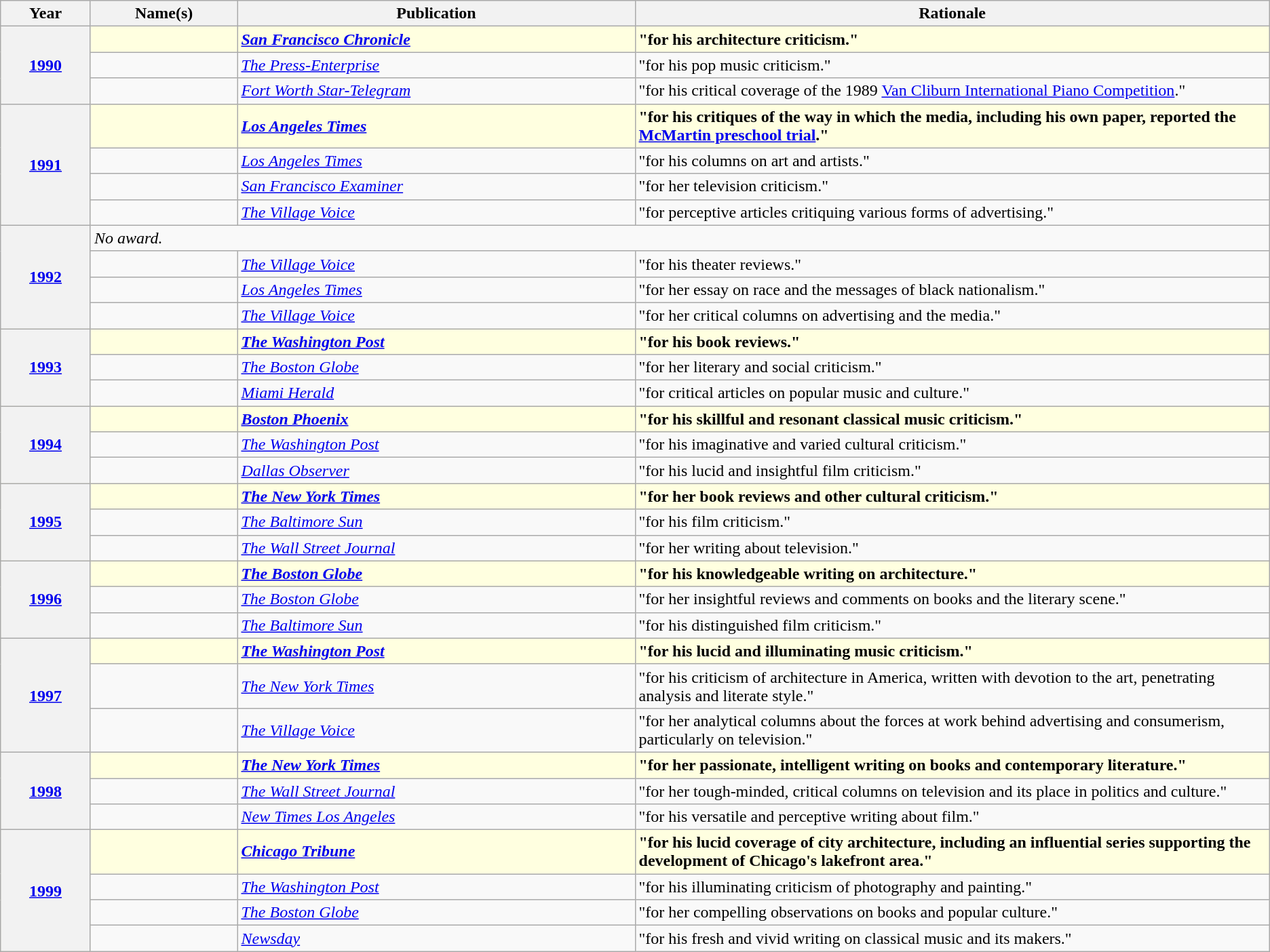<table class="wikitable sortable">
<tr style="vertical-align:bottom;">
<th>Year</th>
<th>Name(s)</th>
<th>Publication</th>
<th width=50%>Rationale</th>
</tr>
<tr style="background-color:lightyellow;">
<th rowspan=3><strong><a href='#'>1990</a></strong></th>
<td><strong></strong></td>
<td><strong><em><a href='#'>San Francisco Chronicle</a></em></strong></td>
<td><strong>"for his architecture criticism."</strong></td>
</tr>
<tr>
<td></td>
<td><em><a href='#'>The Press-Enterprise</a></em></td>
<td>"for his pop music criticism."</td>
</tr>
<tr>
<td></td>
<td><em><a href='#'>Fort Worth Star-Telegram</a></em></td>
<td>"for his critical coverage of the 1989 <a href='#'>Van Cliburn International Piano Competition</a>."</td>
</tr>
<tr style="background-color:lightyellow;">
<th rowspan=4><strong><a href='#'>1991</a></strong></th>
<td><strong></strong></td>
<td><strong><em><a href='#'>Los Angeles Times</a></em></strong></td>
<td><strong>"for his critiques of the way in which the media, including his own paper, reported the <a href='#'>McMartin preschool trial</a>."</strong></td>
</tr>
<tr>
<td></td>
<td><em><a href='#'>Los Angeles Times</a></em></td>
<td>"for his columns on art and artists."</td>
</tr>
<tr>
<td></td>
<td><em><a href='#'>San Francisco Examiner</a></em></td>
<td>"for her television criticism."</td>
</tr>
<tr>
<td></td>
<td><em><a href='#'>The Village Voice</a></em></td>
<td>"for perceptive articles critiquing various forms of advertising."</td>
</tr>
<tr>
<th rowspan=4><strong><a href='#'>1992</a></strong></th>
<td colspan=3><em>No award.</em></td>
</tr>
<tr>
<td></td>
<td><em><a href='#'>The Village Voice</a></em></td>
<td>"for his theater reviews."</td>
</tr>
<tr>
<td></td>
<td><em><a href='#'>Los Angeles Times</a></em></td>
<td>"for her essay on race and the messages of black nationalism."</td>
</tr>
<tr>
<td></td>
<td><em><a href='#'>The Village Voice</a></em></td>
<td>"for her critical columns on advertising and the media."</td>
</tr>
<tr style="background-color:lightyellow;">
<th rowspan=3><strong><a href='#'>1993</a></strong></th>
<td><strong></strong></td>
<td><strong><em><a href='#'>The Washington Post</a></em></strong></td>
<td><strong>"for his book reviews."</strong></td>
</tr>
<tr>
<td></td>
<td><em><a href='#'>The Boston Globe</a></em></td>
<td>"for her literary and social criticism."</td>
</tr>
<tr>
<td></td>
<td><em><a href='#'>Miami Herald</a></em></td>
<td>"for critical articles on popular music and culture."</td>
</tr>
<tr style="background-color:lightyellow;">
<th rowspan=3><strong><a href='#'>1994</a></strong></th>
<td><strong></strong></td>
<td><strong><em><a href='#'>Boston Phoenix</a></em></strong></td>
<td><strong>"for his skillful and resonant classical music criticism."</strong></td>
</tr>
<tr>
<td></td>
<td><em><a href='#'>The Washington Post</a></em></td>
<td>"for his imaginative and varied cultural criticism."</td>
</tr>
<tr>
<td></td>
<td><em><a href='#'>Dallas Observer</a></em></td>
<td>"for his lucid and insightful film criticism."</td>
</tr>
<tr style="background-color:lightyellow;">
<th rowspan=3><strong><a href='#'>1995</a></strong></th>
<td><strong></strong></td>
<td><strong><em><a href='#'>The New York Times</a></em></strong></td>
<td><strong>"for her book reviews and other cultural criticism."</strong></td>
</tr>
<tr>
<td></td>
<td><em><a href='#'>The Baltimore Sun</a></em></td>
<td>"for his film criticism."</td>
</tr>
<tr>
<td></td>
<td><em><a href='#'>The Wall Street Journal</a></em></td>
<td>"for her writing about television."</td>
</tr>
<tr style="background-color:lightyellow;">
<th rowspan=3><strong><a href='#'>1996</a></strong></th>
<td><strong></strong></td>
<td><strong><em><a href='#'>The Boston Globe</a></em></strong></td>
<td><strong>"for his knowledgeable writing on architecture."</strong></td>
</tr>
<tr>
<td></td>
<td><em><a href='#'>The Boston Globe</a></em></td>
<td>"for her insightful reviews and comments on books and the literary scene."</td>
</tr>
<tr>
<td></td>
<td><em><a href='#'>The Baltimore Sun</a></em></td>
<td>"for his distinguished film criticism."</td>
</tr>
<tr style="background-color:lightyellow;">
<th rowspan=3><strong><a href='#'>1997</a></strong></th>
<td><strong></strong></td>
<td><strong><em><a href='#'>The Washington Post</a></em></strong></td>
<td><strong>"for his lucid and illuminating music criticism."</strong></td>
</tr>
<tr>
<td></td>
<td><em><a href='#'>The New York Times</a></em></td>
<td>"for his criticism of architecture in America, written with devotion to the art, penetrating analysis and literate style."</td>
</tr>
<tr>
<td></td>
<td><em><a href='#'>The Village Voice</a></em></td>
<td>"for her analytical columns about the forces at work behind advertising and consumerism, particularly on television."</td>
</tr>
<tr style="background-color:lightyellow;">
<th rowspan=3><strong><a href='#'>1998</a></strong></th>
<td><strong></strong></td>
<td><strong><em><a href='#'>The New York Times</a></em></strong></td>
<td><strong>"for her passionate, intelligent writing on books and contemporary literature."</strong></td>
</tr>
<tr>
<td></td>
<td><em><a href='#'>The Wall Street Journal</a></em></td>
<td>"for her tough-minded, critical columns on television and its place in politics and culture."</td>
</tr>
<tr>
<td></td>
<td><em><a href='#'>New Times Los Angeles</a></em></td>
<td>"for his versatile and perceptive writing about film."</td>
</tr>
<tr style="background-color:lightyellow;">
<th rowspan=4><strong><a href='#'>1999</a></strong></th>
<td><strong></strong></td>
<td><strong><em><a href='#'>Chicago Tribune</a></em></strong></td>
<td><strong>"for his lucid coverage of city architecture, including an influential series supporting the development of Chicago's lakefront area."</strong></td>
</tr>
<tr>
<td></td>
<td><em><a href='#'>The Washington Post</a></em></td>
<td>"for his illuminating criticism of photography and painting."</td>
</tr>
<tr>
<td></td>
<td><em><a href='#'>The Boston Globe</a></em></td>
<td>"for her compelling observations on books and popular culture."</td>
</tr>
<tr>
<td></td>
<td><em><a href='#'>Newsday</a></em></td>
<td>"for his fresh and vivid writing on classical music and its makers."</td>
</tr>
</table>
